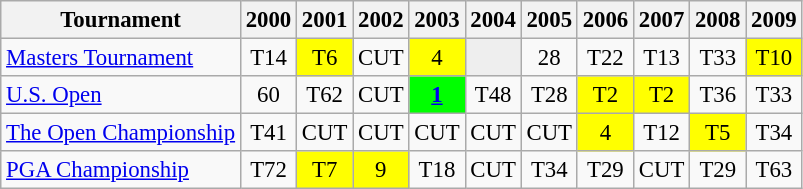<table class="wikitable" style="font-size:95%;text-align:center;">
<tr>
<th>Tournament</th>
<th>2000</th>
<th>2001</th>
<th>2002</th>
<th>2003</th>
<th>2004</th>
<th>2005</th>
<th>2006</th>
<th>2007</th>
<th>2008</th>
<th>2009</th>
</tr>
<tr>
<td align=left><a href='#'>Masters Tournament</a></td>
<td>T14</td>
<td style="background:yellow;">T6</td>
<td>CUT</td>
<td style="background:yellow;">4</td>
<td style="background:#eeeeee;"></td>
<td>28</td>
<td>T22</td>
<td>T13</td>
<td>T33</td>
<td style="background:yellow;">T10</td>
</tr>
<tr>
<td align=left><a href='#'>U.S. Open</a></td>
<td>60</td>
<td>T62</td>
<td>CUT</td>
<td style="background:lime;"><strong><a href='#'>1</a></strong></td>
<td>T48</td>
<td>T28</td>
<td style="background:yellow;">T2</td>
<td style="background:yellow;">T2</td>
<td>T36</td>
<td>T33</td>
</tr>
<tr>
<td align=left><a href='#'>The Open Championship</a></td>
<td>T41</td>
<td>CUT</td>
<td>CUT</td>
<td>CUT</td>
<td>CUT</td>
<td>CUT</td>
<td style="background:yellow;">4</td>
<td>T12</td>
<td style="background:yellow;">T5</td>
<td>T34</td>
</tr>
<tr>
<td align=left><a href='#'>PGA Championship</a></td>
<td>T72</td>
<td style="background:yellow;">T7</td>
<td style="background:yellow;">9</td>
<td>T18</td>
<td>CUT</td>
<td>T34</td>
<td>T29</td>
<td>CUT</td>
<td>T29</td>
<td>T63</td>
</tr>
</table>
